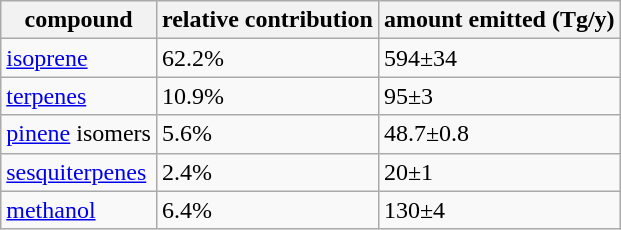<table class="wikitable">
<tr>
<th>compound</th>
<th>relative contribution</th>
<th>amount emitted (Tg/y)</th>
</tr>
<tr>
<td><a href='#'>isoprene</a></td>
<td>62.2%</td>
<td>594±34</td>
</tr>
<tr>
<td><a href='#'>terpenes</a></td>
<td>10.9%</td>
<td>95±3</td>
</tr>
<tr>
<td><a href='#'>pinene</a> isomers</td>
<td>5.6%</td>
<td>48.7±0.8</td>
</tr>
<tr>
<td><a href='#'>sesquiterpenes</a></td>
<td>2.4%</td>
<td>20±1</td>
</tr>
<tr>
<td><a href='#'>methanol</a></td>
<td>6.4%</td>
<td>130±4</td>
</tr>
</table>
